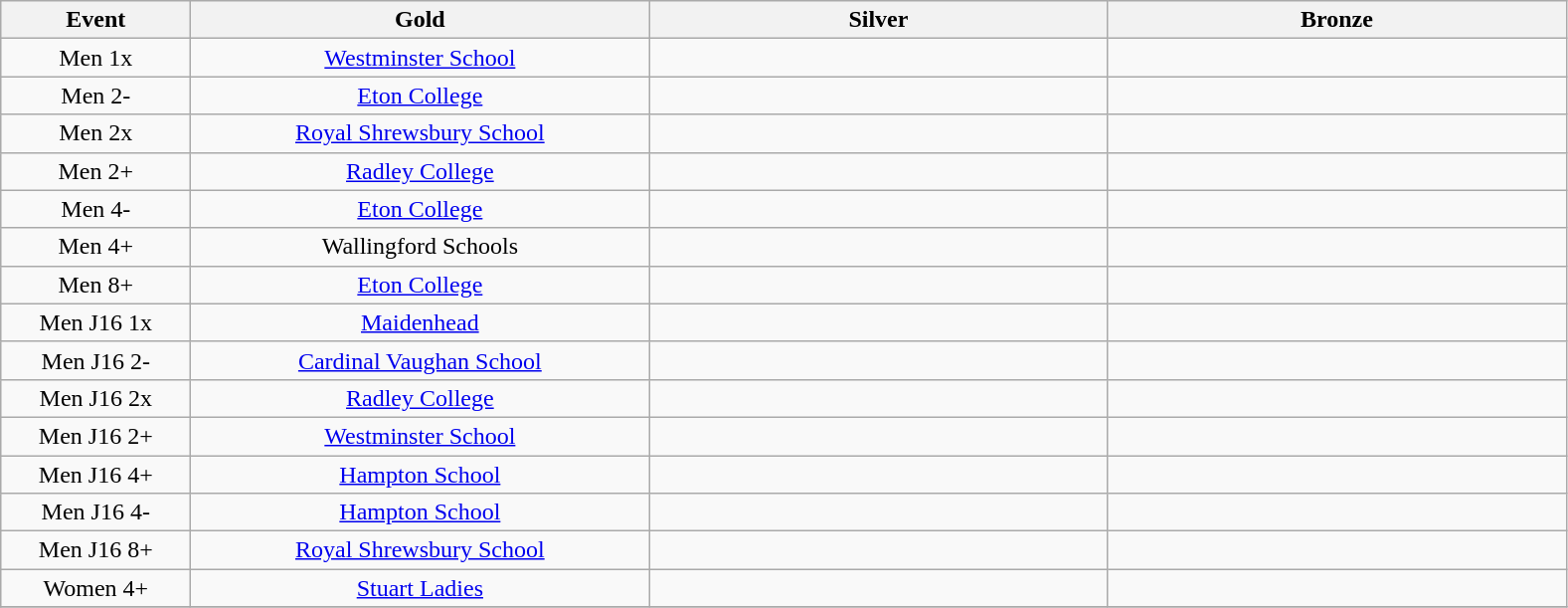<table class="wikitable" style="text-align:center">
<tr>
<th width=120>Event</th>
<th width=300>Gold</th>
<th width=300>Silver</th>
<th width=300>Bronze</th>
</tr>
<tr>
<td>Men 1x</td>
<td><a href='#'>Westminster School</a></td>
<td></td>
<td></td>
</tr>
<tr>
<td>Men 2-</td>
<td><a href='#'>Eton College</a></td>
<td></td>
<td></td>
</tr>
<tr>
<td>Men 2x</td>
<td><a href='#'>Royal Shrewsbury School</a></td>
<td></td>
<td></td>
</tr>
<tr>
<td>Men 2+</td>
<td><a href='#'>Radley College</a></td>
<td></td>
<td></td>
</tr>
<tr>
<td>Men 4-</td>
<td><a href='#'>Eton College</a></td>
<td></td>
<td></td>
</tr>
<tr>
<td>Men 4+</td>
<td>Wallingford Schools</td>
<td></td>
<td></td>
</tr>
<tr>
<td>Men 8+</td>
<td><a href='#'>Eton College</a></td>
<td></td>
<td></td>
</tr>
<tr>
<td>Men J16 1x</td>
<td><a href='#'>Maidenhead</a></td>
<td></td>
<td></td>
</tr>
<tr>
<td>Men J16 2-</td>
<td><a href='#'>Cardinal Vaughan School</a></td>
<td></td>
<td></td>
</tr>
<tr>
<td>Men J16 2x</td>
<td><a href='#'>Radley College</a></td>
<td></td>
<td></td>
</tr>
<tr>
<td>Men J16 2+</td>
<td><a href='#'>Westminster School</a></td>
<td></td>
<td></td>
</tr>
<tr>
<td>Men J16 4+</td>
<td><a href='#'>Hampton School</a></td>
<td></td>
<td></td>
</tr>
<tr>
<td>Men J16 4-</td>
<td><a href='#'>Hampton School</a></td>
<td></td>
<td></td>
</tr>
<tr>
<td>Men J16 8+</td>
<td><a href='#'>Royal Shrewsbury School</a></td>
<td></td>
<td></td>
</tr>
<tr>
<td>Women 4+</td>
<td><a href='#'>Stuart Ladies</a></td>
<td></td>
<td></td>
</tr>
<tr>
</tr>
</table>
